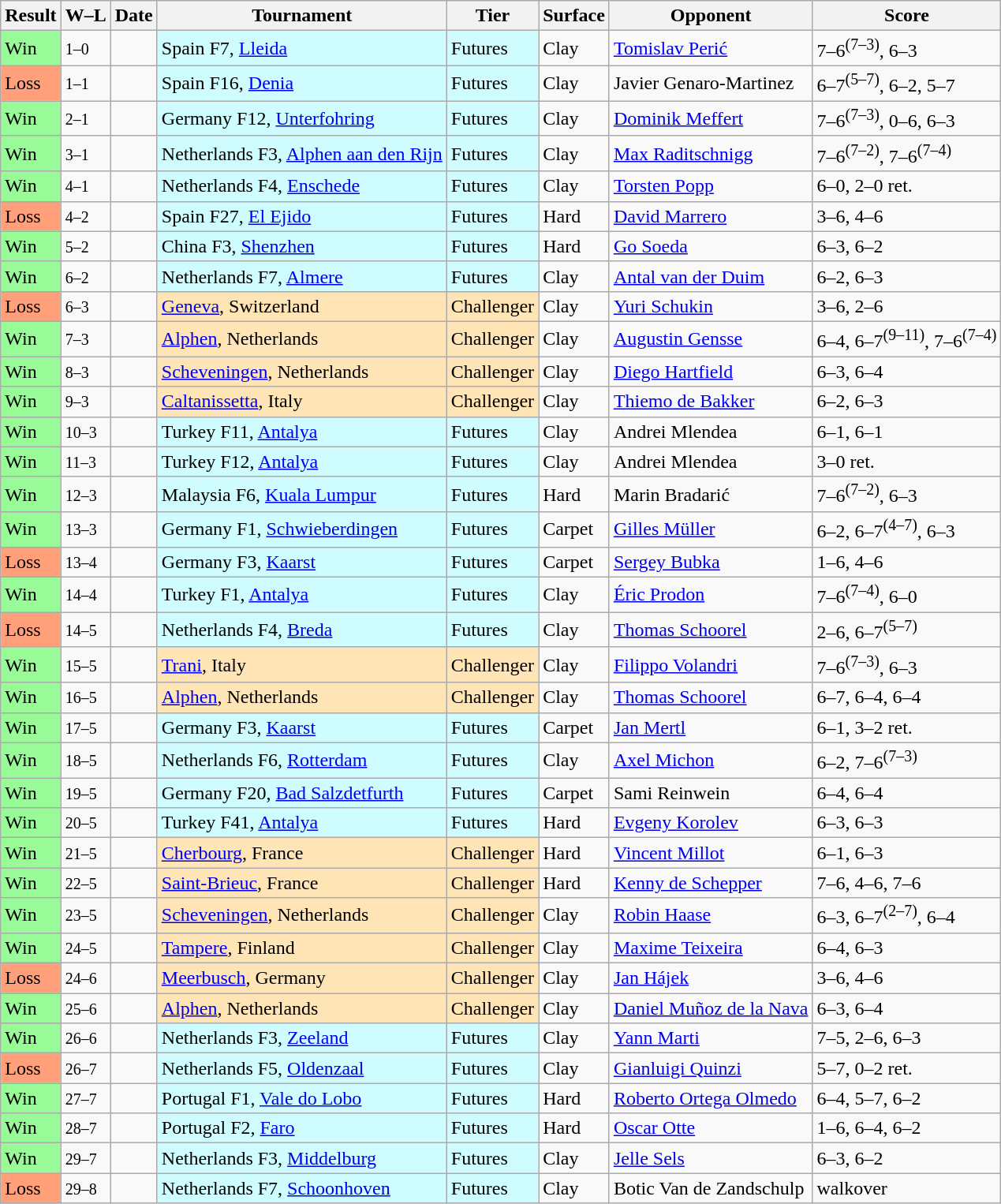<table class="sortable wikitable">
<tr>
<th>Result</th>
<th class="unsortable">W–L</th>
<th>Date</th>
<th>Tournament</th>
<th>Tier</th>
<th>Surface</th>
<th>Opponent</th>
<th class="unsortable">Score</th>
</tr>
<tr>
<td bgcolor=98FB98>Win</td>
<td><small>1–0</small></td>
<td></td>
<td style="background:#cffcff;">Spain F7, <a href='#'>Lleida</a></td>
<td style="background:#cffcff;">Futures</td>
<td>Clay</td>
<td> <a href='#'>Tomislav Perić</a></td>
<td>7–6<sup>(7–3)</sup>, 6–3</td>
</tr>
<tr>
<td bgcolor=FFA07A>Loss</td>
<td><small>1–1</small></td>
<td></td>
<td style="background:#cffcff;">Spain F16, <a href='#'>Denia</a></td>
<td style="background:#cffcff;">Futures</td>
<td>Clay</td>
<td> Javier Genaro-Martinez</td>
<td>6–7<sup>(5–7)</sup>, 6–2, 5–7</td>
</tr>
<tr>
<td bgcolor=98FB98>Win</td>
<td><small>2–1</small></td>
<td></td>
<td style="background:#cffcff;">Germany F12, <a href='#'>Unterfohring</a></td>
<td style="background:#cffcff;">Futures</td>
<td>Clay</td>
<td> <a href='#'>Dominik Meffert</a></td>
<td>7–6<sup>(7–3)</sup>, 0–6, 6–3</td>
</tr>
<tr>
<td bgcolor=98FB98>Win</td>
<td><small>3–1</small></td>
<td></td>
<td style="background:#cffcff;">Netherlands F3, <a href='#'>Alphen aan den Rijn</a></td>
<td style="background:#cffcff;">Futures</td>
<td>Clay</td>
<td> <a href='#'>Max Raditschnigg</a></td>
<td>7–6<sup>(7–2)</sup>, 7–6<sup>(7–4)</sup></td>
</tr>
<tr>
<td bgcolor=98FB98>Win</td>
<td><small>4–1</small></td>
<td></td>
<td style="background:#cffcff;">Netherlands F4, <a href='#'>Enschede</a></td>
<td style="background:#cffcff;">Futures</td>
<td>Clay</td>
<td> <a href='#'>Torsten Popp</a></td>
<td>6–0, 2–0 ret.</td>
</tr>
<tr>
<td bgcolor=FFA07A>Loss</td>
<td><small>4–2</small></td>
<td></td>
<td style="background:#cffcff;">Spain F27, <a href='#'>El Ejido</a></td>
<td style="background:#cffcff;">Futures</td>
<td>Hard</td>
<td> <a href='#'>David Marrero</a></td>
<td>3–6, 4–6</td>
</tr>
<tr>
<td bgcolor=98FB98>Win</td>
<td><small>5–2</small></td>
<td></td>
<td style="background:#cffcff;">China F3, <a href='#'>Shenzhen</a></td>
<td style="background:#cffcff;">Futures</td>
<td>Hard</td>
<td> <a href='#'>Go Soeda</a></td>
<td>6–3, 6–2</td>
</tr>
<tr>
<td bgcolor=98FB98>Win</td>
<td><small>6–2</small></td>
<td></td>
<td style="background:#cffcff;">Netherlands F7, <a href='#'>Almere</a></td>
<td style="background:#cffcff;">Futures</td>
<td>Clay</td>
<td> <a href='#'>Antal van der Duim</a></td>
<td>6–2, 6–3</td>
</tr>
<tr>
<td bgcolor=FFA07A>Loss</td>
<td><small>6–3</small></td>
<td></td>
<td style="background:moccasin;"><a href='#'>Geneva</a>, Switzerland</td>
<td style="background:moccasin;">Challenger</td>
<td>Clay</td>
<td> <a href='#'>Yuri Schukin</a></td>
<td>3–6, 2–6</td>
</tr>
<tr>
<td bgcolor=98FB98>Win</td>
<td><small>7–3</small></td>
<td></td>
<td style="background:moccasin;"><a href='#'>Alphen</a>, Netherlands</td>
<td style="background:moccasin;">Challenger</td>
<td>Clay</td>
<td> <a href='#'>Augustin Gensse</a></td>
<td>6–4, 6–7<sup>(9–11)</sup>, 7–6<sup>(7–4)</sup></td>
</tr>
<tr>
<td bgcolor=98FB98>Win</td>
<td><small>8–3</small></td>
<td></td>
<td style="background:moccasin;"><a href='#'>Scheveningen</a>, Netherlands</td>
<td style="background:moccasin;">Challenger</td>
<td>Clay</td>
<td> <a href='#'>Diego Hartfield</a></td>
<td>6–3, 6–4</td>
</tr>
<tr>
<td bgcolor=98FB98>Win</td>
<td><small>9–3</small></td>
<td></td>
<td style="background:moccasin;"><a href='#'>Caltanissetta</a>, Italy</td>
<td style="background:moccasin;">Challenger</td>
<td>Clay</td>
<td> <a href='#'>Thiemo de Bakker</a></td>
<td>6–2, 6–3</td>
</tr>
<tr>
<td bgcolor=98FB98>Win</td>
<td><small>10–3</small></td>
<td></td>
<td style="background:#cffcff;">Turkey F11, <a href='#'>Antalya</a></td>
<td style="background:#cffcff;">Futures</td>
<td>Clay</td>
<td> Andrei Mlendea</td>
<td>6–1, 6–1</td>
</tr>
<tr>
<td bgcolor=98FB98>Win</td>
<td><small>11–3</small></td>
<td></td>
<td style="background:#cffcff;">Turkey F12, <a href='#'>Antalya</a></td>
<td style="background:#cffcff;">Futures</td>
<td>Clay</td>
<td> Andrei Mlendea</td>
<td>3–0 ret.</td>
</tr>
<tr>
<td bgcolor=98FB98>Win</td>
<td><small>12–3</small></td>
<td></td>
<td style="background:#cffcff;">Malaysia F6, <a href='#'>Kuala Lumpur</a></td>
<td style="background:#cffcff;">Futures</td>
<td>Hard</td>
<td> Marin Bradarić</td>
<td>7–6<sup>(7–2)</sup>, 6–3</td>
</tr>
<tr>
<td bgcolor=98FB98>Win</td>
<td><small>13–3</small></td>
<td></td>
<td style="background:#cffcff;">Germany F1, <a href='#'>Schwieberdingen</a></td>
<td style="background:#cffcff;">Futures</td>
<td>Carpet</td>
<td> <a href='#'>Gilles Müller</a></td>
<td>6–2, 6–7<sup>(4–7)</sup>, 6–3</td>
</tr>
<tr>
<td bgcolor=FFA07A>Loss</td>
<td><small>13–4</small></td>
<td></td>
<td style="background:#cffcff;">Germany F3, <a href='#'>Kaarst</a></td>
<td style="background:#cffcff;">Futures</td>
<td>Carpet</td>
<td> <a href='#'>Sergey Bubka</a></td>
<td>1–6, 4–6</td>
</tr>
<tr>
<td bgcolor=98FB98>Win</td>
<td><small>14–4</small></td>
<td></td>
<td style="background:#cffcff;">Turkey F1, <a href='#'>Antalya</a></td>
<td style="background:#cffcff;">Futures</td>
<td>Clay</td>
<td> <a href='#'>Éric Prodon</a></td>
<td>7–6<sup>(7–4)</sup>, 6–0</td>
</tr>
<tr>
<td bgcolor=FFA07A>Loss</td>
<td><small>14–5</small></td>
<td></td>
<td style="background:#cffcff;">Netherlands F4, <a href='#'>Breda</a></td>
<td style="background:#cffcff;">Futures</td>
<td>Clay</td>
<td> <a href='#'>Thomas Schoorel</a></td>
<td>2–6, 6–7<sup>(5–7)</sup></td>
</tr>
<tr>
<td bgcolor=98FB98>Win</td>
<td><small>15–5</small></td>
<td></td>
<td style="background:moccasin;"><a href='#'>Trani</a>, Italy</td>
<td style="background:moccasin;">Challenger</td>
<td>Clay</td>
<td> <a href='#'>Filippo Volandri</a></td>
<td>7–6<sup>(7–3)</sup>, 6–3</td>
</tr>
<tr>
<td bgcolor=98FB98>Win</td>
<td><small>16–5</small></td>
<td></td>
<td style="background:moccasin;"><a href='#'>Alphen</a>, Netherlands</td>
<td style="background:moccasin;">Challenger</td>
<td>Clay</td>
<td> <a href='#'>Thomas Schoorel</a></td>
<td>6–7, 6–4, 6–4</td>
</tr>
<tr>
<td bgcolor=98FB98>Win</td>
<td><small>17–5</small></td>
<td></td>
<td style="background:#cffcff;">Germany F3, <a href='#'>Kaarst</a></td>
<td style="background:#cffcff;">Futures</td>
<td>Carpet</td>
<td> <a href='#'>Jan Mertl</a></td>
<td>6–1, 3–2 ret.</td>
</tr>
<tr>
<td bgcolor=98FB98>Win</td>
<td><small>18–5</small></td>
<td></td>
<td style="background:#cffcff;">Netherlands F6, <a href='#'>Rotterdam</a></td>
<td style="background:#cffcff;">Futures</td>
<td>Clay</td>
<td> <a href='#'>Axel Michon</a></td>
<td>6–2, 7–6<sup>(7–3)</sup></td>
</tr>
<tr>
<td bgcolor=98FB98>Win</td>
<td><small>19–5</small></td>
<td></td>
<td style="background:#cffcff;">Germany F20, <a href='#'>Bad Salzdetfurth</a></td>
<td style="background:#cffcff;">Futures</td>
<td>Carpet</td>
<td> Sami Reinwein</td>
<td>6–4, 6–4</td>
</tr>
<tr>
<td bgcolor=98FB98>Win</td>
<td><small>20–5</small></td>
<td></td>
<td style="background:#cffcff;">Turkey F41, <a href='#'>Antalya</a></td>
<td style="background:#cffcff;">Futures</td>
<td>Hard</td>
<td> <a href='#'>Evgeny Korolev</a></td>
<td>6–3, 6–3</td>
</tr>
<tr>
<td bgcolor=98FB98>Win</td>
<td><small>21–5</small></td>
<td></td>
<td style="background:moccasin;"><a href='#'>Cherbourg</a>, France</td>
<td style="background:moccasin;">Challenger</td>
<td>Hard</td>
<td> <a href='#'>Vincent Millot</a></td>
<td>6–1, 6–3</td>
</tr>
<tr>
<td bgcolor=98FB98>Win</td>
<td><small>22–5</small></td>
<td></td>
<td style="background:moccasin;"><a href='#'>Saint-Brieuc</a>, France</td>
<td style="background:moccasin;">Challenger</td>
<td>Hard</td>
<td> <a href='#'>Kenny de Schepper</a></td>
<td>7–6, 4–6, 7–6</td>
</tr>
<tr>
<td bgcolor=98FB98>Win</td>
<td><small>23–5</small></td>
<td></td>
<td style="background:moccasin;"><a href='#'>Scheveningen</a>, Netherlands</td>
<td style="background:moccasin;">Challenger</td>
<td>Clay</td>
<td> <a href='#'>Robin Haase</a></td>
<td>6–3, 6–7<sup>(2–7)</sup>, 6–4</td>
</tr>
<tr>
<td bgcolor=98FB98>Win</td>
<td><small>24–5</small></td>
<td></td>
<td style="background:moccasin;"><a href='#'>Tampere</a>, Finland</td>
<td style="background:moccasin;">Challenger</td>
<td>Clay</td>
<td> <a href='#'>Maxime Teixeira</a></td>
<td>6–4, 6–3</td>
</tr>
<tr>
<td bgcolor=FFA07A>Loss</td>
<td><small>24–6</small></td>
<td></td>
<td style="background:moccasin;"><a href='#'>Meerbusch</a>, Germany</td>
<td style="background:moccasin;">Challenger</td>
<td>Clay</td>
<td> <a href='#'>Jan Hájek</a></td>
<td>3–6, 4–6</td>
</tr>
<tr>
<td bgcolor=98FB98>Win</td>
<td><small>25–6</small></td>
<td></td>
<td style="background:moccasin;"><a href='#'>Alphen</a>, Netherlands</td>
<td style="background:moccasin;">Challenger</td>
<td>Clay</td>
<td> <a href='#'>Daniel Muñoz de la Nava</a></td>
<td>6–3, 6–4</td>
</tr>
<tr>
<td bgcolor=98FB98>Win</td>
<td><small>26–6</small></td>
<td></td>
<td style="background:#cffcff;">Netherlands F3, <a href='#'>Zeeland</a></td>
<td style="background:#cffcff;">Futures</td>
<td>Clay</td>
<td> <a href='#'>Yann Marti</a></td>
<td>7–5, 2–6, 6–3</td>
</tr>
<tr>
<td bgcolor=FFA07A>Loss</td>
<td><small>26–7</small></td>
<td></td>
<td style="background:#cffcff;">Netherlands F5, <a href='#'>Oldenzaal</a></td>
<td style="background:#cffcff;">Futures</td>
<td>Clay</td>
<td> <a href='#'>Gianluigi Quinzi</a></td>
<td>5–7, 0–2 ret.</td>
</tr>
<tr>
<td bgcolor=98FB98>Win</td>
<td><small>27–7</small></td>
<td></td>
<td style="background:#cffcff;">Portugal F1, <a href='#'>Vale do Lobo</a></td>
<td style="background:#cffcff;">Futures</td>
<td>Hard</td>
<td> <a href='#'>Roberto Ortega Olmedo</a></td>
<td>6–4, 5–7, 6–2</td>
</tr>
<tr>
<td bgcolor=98FB98>Win</td>
<td><small>28–7</small></td>
<td></td>
<td style="background:#cffcff;">Portugal F2, <a href='#'>Faro</a></td>
<td style="background:#cffcff;">Futures</td>
<td>Hard</td>
<td> <a href='#'>Oscar Otte</a></td>
<td>1–6, 6–4, 6–2</td>
</tr>
<tr>
<td bgcolor=98FB98>Win</td>
<td><small>29–7</small></td>
<td></td>
<td style="background:#cffcff;">Netherlands F3, <a href='#'>Middelburg</a></td>
<td style="background:#cffcff;">Futures</td>
<td>Clay</td>
<td> <a href='#'>Jelle Sels</a></td>
<td>6–3, 6–2</td>
</tr>
<tr>
<td bgcolor=FFA07A>Loss</td>
<td><small>29–8</small></td>
<td></td>
<td style="background:#cffcff;">Netherlands F7, <a href='#'>Schoonhoven</a></td>
<td style="background:#cffcff;">Futures</td>
<td>Clay</td>
<td> Botic Van de Zandschulp</td>
<td>walkover</td>
</tr>
</table>
